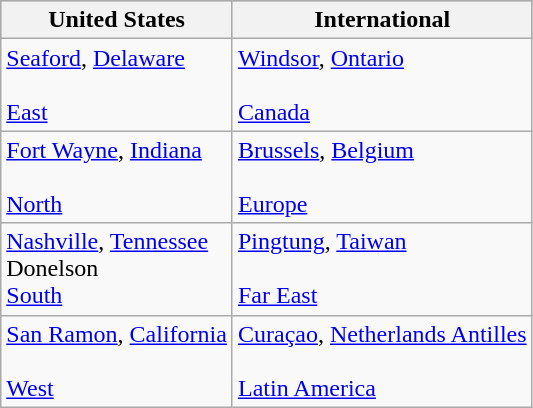<table class="wikitable">
<tr style="background:#bebebe;">
<th>United States</th>
<th>International</th>
</tr>
<tr>
<td> <a href='#'>Seaford</a>, <a href='#'>Delaware</a><br><br><a href='#'>East</a></td>
<td> <a href='#'>Windsor</a>, <a href='#'>Ontario</a><br><br><a href='#'>Canada</a></td>
</tr>
<tr>
<td> <a href='#'>Fort Wayne</a>, <a href='#'>Indiana</a><br><br><a href='#'>North</a></td>
<td> <a href='#'>Brussels</a>, <a href='#'>Belgium</a><br><br><a href='#'>Europe</a></td>
</tr>
<tr>
<td> <a href='#'>Nashville</a>, <a href='#'>Tennessee</a><br>Donelson<br><a href='#'>South</a></td>
<td> <a href='#'>Pingtung</a>, <a href='#'>Taiwan</a><br><br><a href='#'>Far East</a></td>
</tr>
<tr>
<td> <a href='#'>San Ramon</a>, <a href='#'>California</a><br><br><a href='#'>West</a></td>
<td> <a href='#'>Curaçao</a>, <a href='#'>Netherlands Antilles</a><br><br><a href='#'>Latin America</a></td>
</tr>
</table>
